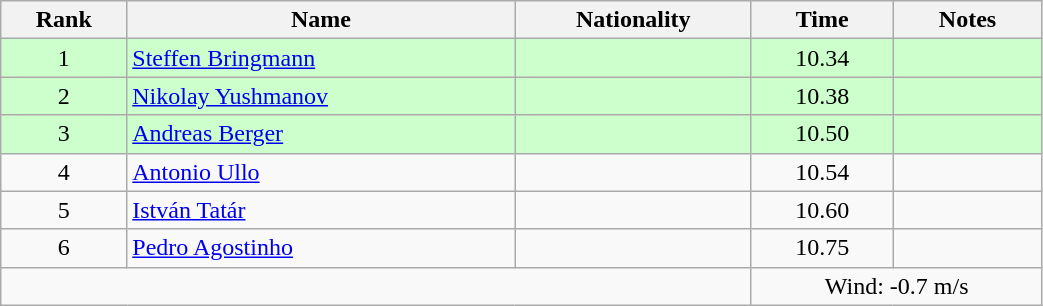<table class="wikitable sortable" style="text-align:center;width: 55%">
<tr>
<th>Rank</th>
<th>Name</th>
<th>Nationality</th>
<th>Time</th>
<th>Notes</th>
</tr>
<tr bgcolor=ccffcc>
<td>1</td>
<td align=left><a href='#'>Steffen Bringmann</a></td>
<td align=left></td>
<td>10.34</td>
<td></td>
</tr>
<tr bgcolor=ccffcc>
<td>2</td>
<td align=left><a href='#'>Nikolay Yushmanov</a></td>
<td align=left></td>
<td>10.38</td>
<td></td>
</tr>
<tr bgcolor=ccffcc>
<td>3</td>
<td align=left><a href='#'>Andreas Berger</a></td>
<td align=left></td>
<td>10.50</td>
<td></td>
</tr>
<tr>
<td>4</td>
<td align=left><a href='#'>Antonio Ullo</a></td>
<td align=left></td>
<td>10.54</td>
<td></td>
</tr>
<tr>
<td>5</td>
<td align=left><a href='#'>István Tatár</a></td>
<td align=left></td>
<td>10.60</td>
<td></td>
</tr>
<tr>
<td>6</td>
<td align=left><a href='#'>Pedro Agostinho</a></td>
<td align=left></td>
<td>10.75</td>
<td></td>
</tr>
<tr>
<td colspan="3"></td>
<td colspan="2">Wind: -0.7 m/s</td>
</tr>
</table>
